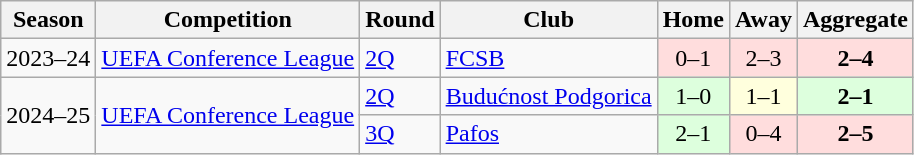<table class="wikitable" style="text-align:left">
<tr>
<th>Season</th>
<th>Competition</th>
<th>Round</th>
<th>Club</th>
<th>Home</th>
<th>Away</th>
<th>Aggregate</th>
</tr>
<tr>
<td>2023–24</td>
<td><a href='#'>UEFA Conference League</a></td>
<td><a href='#'>2Q</a></td>
<td> <a href='#'>FCSB</a></td>
<td bgcolor="#ffdddd" style="text-align:center;">0–1</td>
<td bgcolor="#ffdddd" style="text-align:center;">2–3</td>
<td bgcolor="#ffdddd" style="text-align:center;"><strong>2–4</strong></td>
</tr>
<tr>
<td rowspan="2">2024–25</td>
<td rowspan="2"><a href='#'>UEFA Conference League</a></td>
<td><a href='#'>2Q</a></td>
<td> <a href='#'>Budućnost Podgorica</a></td>
<td bgcolor="#ddffdd" style="text-align:center;">1–0</td>
<td bgcolor="#ffffdd" style="text-align:center;">1–1 </td>
<td bgcolor="#ddffdd" style="text-align:center;"><strong>2–1</strong></td>
</tr>
<tr>
<td><a href='#'>3Q</a></td>
<td> <a href='#'>Pafos</a></td>
<td bgcolor="#ddffdd" style="text-align:center;">2–1</td>
<td bgcolor="#ffdddd" style="text-align:center;">0–4 </td>
<td bgcolor="#ffdddd" style="text-align:center;"><strong>2–5</strong></td>
</tr>
</table>
